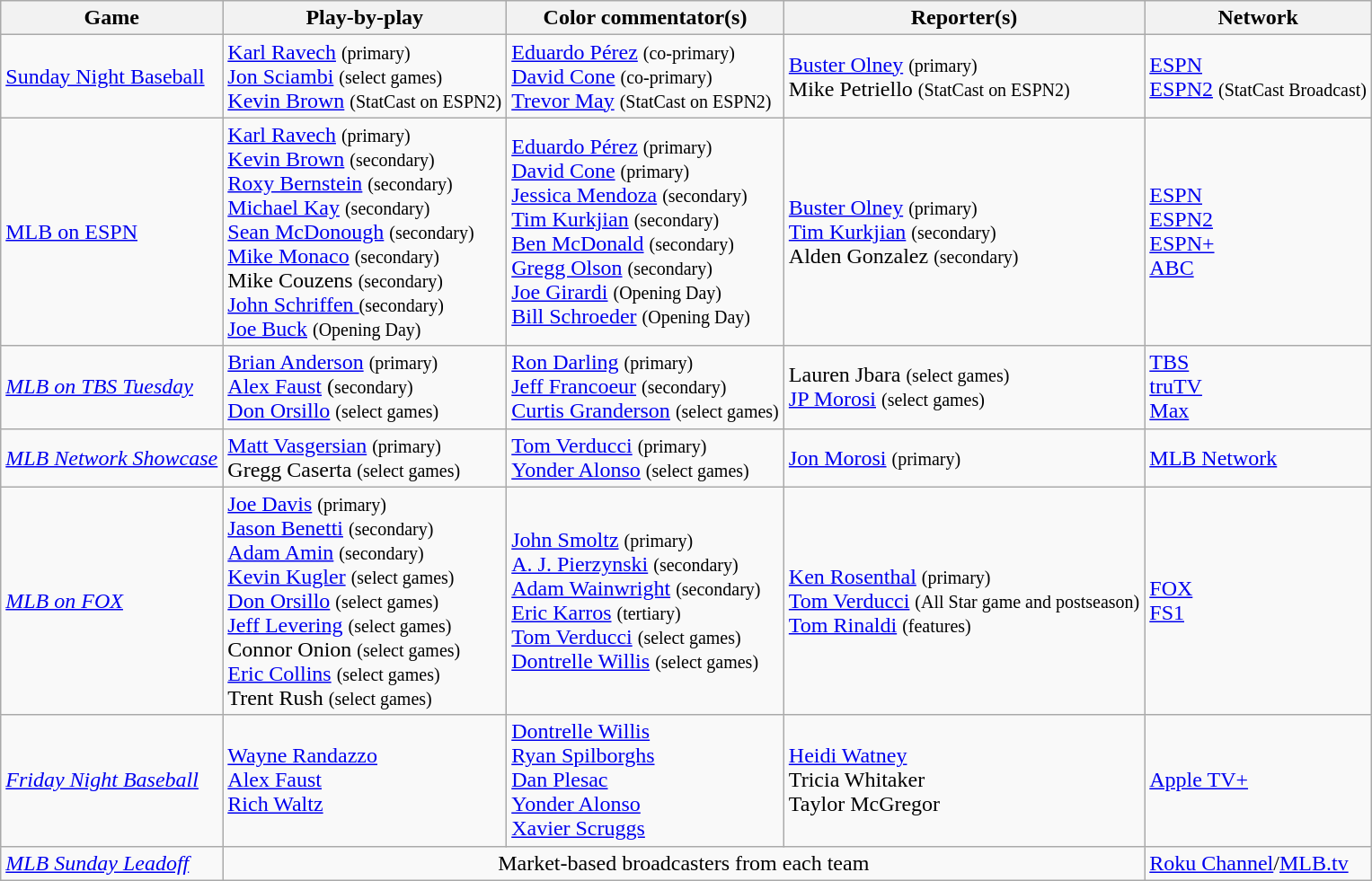<table class="wikitable">
<tr>
<th>Game</th>
<th>Play-by-play</th>
<th>Color commentator(s)</th>
<th>Reporter(s)</th>
<th>Network</th>
</tr>
<tr>
<td><a href='#'>Sunday Night Baseball</a></td>
<td><a href='#'>Karl Ravech</a> <small>(primary)</small><br><a href='#'>Jon Sciambi</a> <small>(select games)</small><br><a href='#'>Kevin Brown</a> <small>(StatCast on ESPN2)</small></td>
<td><a href='#'>Eduardo Pérez</a> <small>(co-primary)</small><br><a href='#'>David Cone</a> <small>(co-primary)</small><br><a href='#'>Trevor May</a> <small>(StatCast on ESPN2)</small></td>
<td><a href='#'>Buster Olney</a> <small>(primary)</small><br>Mike Petriello <small>(StatCast on ESPN2)</small></td>
<td><a href='#'>ESPN</a><br><a href='#'>ESPN2</a> <small>(StatCast Broadcast)</small></td>
</tr>
<tr>
<td><a href='#'>MLB on ESPN</a></td>
<td><a href='#'>Karl Ravech</a> <small>(primary)</small><br><a href='#'>Kevin Brown</a> <small>(secondary)</small><br><a href='#'>Roxy Bernstein</a> <small>(secondary)</small><br><a href='#'>Michael Kay</a> <small>(secondary)</small><br><a href='#'>Sean McDonough</a>  <small>(secondary)</small><br><a href='#'>Mike Monaco</a> <small>(secondary)</small><br>Mike Couzens <small>(secondary)</small><br><a href='#'>John Schriffen </a>  <small>(secondary)</small><br><a href='#'>Joe Buck</a> <small>(Opening Day) </small></td>
<td><a href='#'>Eduardo Pérez</a> <small>(primary)</small><br><a href='#'>David Cone</a> <small>(primary)</small><br><a href='#'>Jessica Mendoza</a> <small>(secondary)</small><br><a href='#'>Tim Kurkjian</a> <small>(secondary)</small><br><a href='#'>Ben McDonald</a> <small>(secondary)</small><br><a href='#'>Gregg Olson</a> <small>(secondary)</small><br><a href='#'>Joe Girardi</a> <small>(Opening Day)</small><br><a href='#'>Bill Schroeder</a> <small>(Opening Day)</small></td>
<td><a href='#'>Buster Olney</a> <small>(primary)</small><br><a href='#'>Tim Kurkjian</a> <small>(secondary)</small><br>Alden Gonzalez <small>(secondary)</small></td>
<td><a href='#'>ESPN</a><br><a href='#'>ESPN2</a><br><a href='#'>ESPN+</a><br><a href='#'>ABC</a></td>
</tr>
<tr>
<td><em><a href='#'>MLB on TBS Tuesday</a></em></td>
<td><a href='#'>Brian Anderson</a> <small>(primary)</small><br><a href='#'>Alex Faust</a> (<small>secondary)</small><br><a href='#'>Don Orsillo</a> <small>(select games)</small></td>
<td><a href='#'>Ron Darling</a> <small>(primary)</small><br> <a href='#'>Jeff Francoeur</a> <small>(secondary)</small><br><a href='#'>Curtis Granderson</a> <small>(select games)</small></td>
<td>Lauren Jbara <small>(select games)</small><br><a href='#'>JP Morosi</a> <small>(select games)</small></td>
<td><a href='#'>TBS</a><br><a href='#'>truTV</a><br><a href='#'>Max</a></td>
</tr>
<tr>
<td><em><a href='#'>MLB Network Showcase</a></em></td>
<td><a href='#'>Matt Vasgersian</a> <small>(primary)</small><br>Gregg Caserta <small>(select games)</small></td>
<td><a href='#'>Tom Verducci</a> <small>(primary)</small><br> <a href='#'>Yonder Alonso</a> <small>(select games)</small></td>
<td><a href='#'>Jon Morosi</a> <small>(primary)</small></td>
<td><a href='#'>MLB Network</a></td>
</tr>
<tr>
<td><em><a href='#'>MLB on FOX</a></em></td>
<td><a href='#'>Joe Davis</a> <small>(primary)</small><br><a href='#'>Jason Benetti</a> <small>(secondary)</small><br><a href='#'>Adam Amin</a> <small>(secondary)</small><br><a href='#'>Kevin Kugler</a> <small>(select games)</small><br><a href='#'>Don Orsillo</a> <small>(select games)</small><br><a href='#'>Jeff Levering</a> <small>(select games)</small><br>Connor Onion <small>(select games)</small><br><a href='#'>Eric Collins</a> <small>(select games)</small><br>Trent Rush <small>(select games)</small></td>
<td><a href='#'>John Smoltz</a> <small>(primary)</small><br><a href='#'>A. J. Pierzynski</a> <small>(secondary)</small><br><a href='#'>Adam Wainwright</a> <small>(secondary)</small><br><a href='#'>Eric Karros</a> <small>(tertiary)</small><br><a href='#'>Tom Verducci</a> <small>(select games)</small><br><a href='#'>Dontrelle Willis</a> <small>(select games)</small></td>
<td><a href='#'>Ken Rosenthal</a> <small>(primary)</small><br><a href='#'>Tom Verducci</a> <small>(All Star game and postseason)</small><br><a href='#'>Tom Rinaldi</a> <small>(features)</small></td>
<td><a href='#'>FOX</a><br><a href='#'>FS1</a></td>
</tr>
<tr>
<td><em><a href='#'>Friday Night Baseball</a></em></td>
<td><a href='#'>Wayne Randazzo</a> <br><a href='#'>Alex Faust</a> <br><a href='#'>Rich Waltz</a> </td>
<td><a href='#'>Dontrelle Willis</a> <br><a href='#'>Ryan Spilborghs</a> <br><a href='#'>Dan Plesac</a> <br><a href='#'>Yonder Alonso</a> <br><a href='#'>Xavier Scruggs</a> </td>
<td><a href='#'>Heidi Watney</a> <br>Tricia Whitaker <br>Taylor McGregor </td>
<td><a href='#'>Apple TV+</a></td>
</tr>
<tr>
<td><em><a href='#'>MLB Sunday Leadoff</a></em></td>
<td colspan="3" style="text-align:center;">Market-based broadcasters from each team</td>
<td><a href='#'>Roku Channel</a>/<a href='#'>MLB.tv</a></td>
</tr>
</table>
